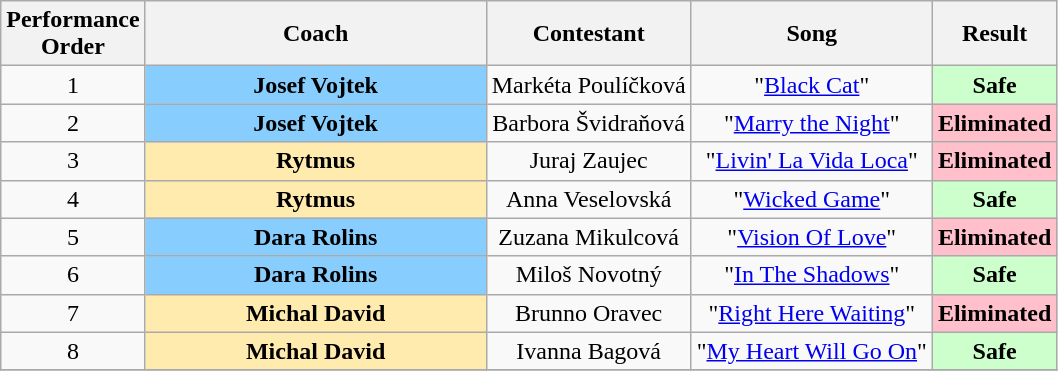<table class="wikitable sortable" style="text-align: center; width: auto;">
<tr>
<th>Performance <br>Order</th>
<th>Coach</th>
<th>Contestant</th>
<th>Song</th>
<th>Result</th>
</tr>
<tr>
<td>1</td>
<th style="background-color:#87CEFF" width="220px">Josef Vojtek</th>
<td>Markéta Poulíčková</td>
<td>"<a href='#'>Black Cat</a>"</td>
<td style="background:#cfc"><strong>Safe</strong><br></td>
</tr>
<tr>
<td>2</td>
<th style="background-color:#87CEFF" width="220px">Josef Vojtek</th>
<td>Barbora Švidraňová</td>
<td>"<a href='#'>Marry the Night</a>"</td>
<td style="background:pink;"><strong>Eliminated</strong></td>
</tr>
<tr>
<td>3</td>
<th style="background-color:#FFEBAD" width="220px">Rytmus</th>
<td>Juraj Zaujec</td>
<td>"<a href='#'>Livin' La Vida Loca</a>"</td>
<th style="background:pink;">Eliminated</th>
</tr>
<tr>
<td>4</td>
<th style="background-color:#FFEBAD" width="220px">Rytmus</th>
<td>Anna Veselovská</td>
<td>"<a href='#'>Wicked Game</a>"</td>
<th style="background:#cfc">Safe</th>
</tr>
<tr>
<td>5</td>
<th style="background-color:#87CEFF" width="220px">Dara Rolins</th>
<td>Zuzana Mikulcová</td>
<td>"<a href='#'>Vision Of Love</a>"</td>
<td style="background:pink;"><strong>Eliminated</strong></td>
</tr>
<tr>
<td>6</td>
<th style="background-color:#87CEFF" width="220px">Dara Rolins</th>
<td>Miloš Novotný</td>
<td>"<a href='#'>In The Shadows</a>"</td>
<th style="background:#cfc">Safe</th>
</tr>
<tr>
<td>7</td>
<th style="background-color:#FFEBAD" width="220px">Michal David</th>
<td>Brunno Oravec</td>
<td>"<a href='#'>Right Here Waiting</a>"</td>
<td style="background:pink;"><strong>Eliminated</strong></td>
</tr>
<tr>
<td>8</td>
<th style="background-color:#FFEBAD" width="220px">Michal David</th>
<td>Ivanna Bagová</td>
<td>"<a href='#'>My Heart Will Go On</a>"</td>
<th style="background:#cfc">Safe</th>
</tr>
<tr>
</tr>
</table>
